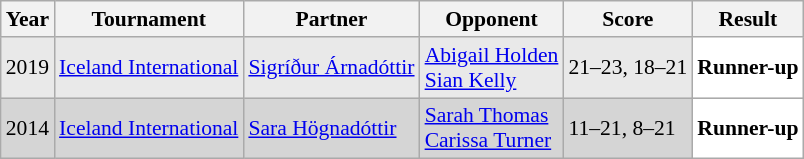<table class="sortable wikitable" style="font-size: 90%;">
<tr>
<th>Year</th>
<th>Tournament</th>
<th>Partner</th>
<th>Opponent</th>
<th>Score</th>
<th>Result</th>
</tr>
<tr style="background:#E9E9E9">
<td align="center">2019</td>
<td align="left"><a href='#'>Iceland International</a></td>
<td align="left"> <a href='#'>Sigríður Árnadóttir</a></td>
<td align="left"> <a href='#'>Abigail Holden</a> <br>  <a href='#'>Sian Kelly</a></td>
<td align="left">21–23, 18–21</td>
<td style="text-align:left; background:white"> <strong>Runner-up</strong></td>
</tr>
<tr style="background:#D5D5D5">
<td align="center">2014</td>
<td align="left"><a href='#'>Iceland International</a></td>
<td align="left"> <a href='#'>Sara Högnadóttir</a></td>
<td align="left"> <a href='#'>Sarah Thomas</a> <br>  <a href='#'>Carissa Turner</a></td>
<td align="left">11–21, 8–21</td>
<td style="text-align:left; background:white"> <strong>Runner-up</strong></td>
</tr>
</table>
